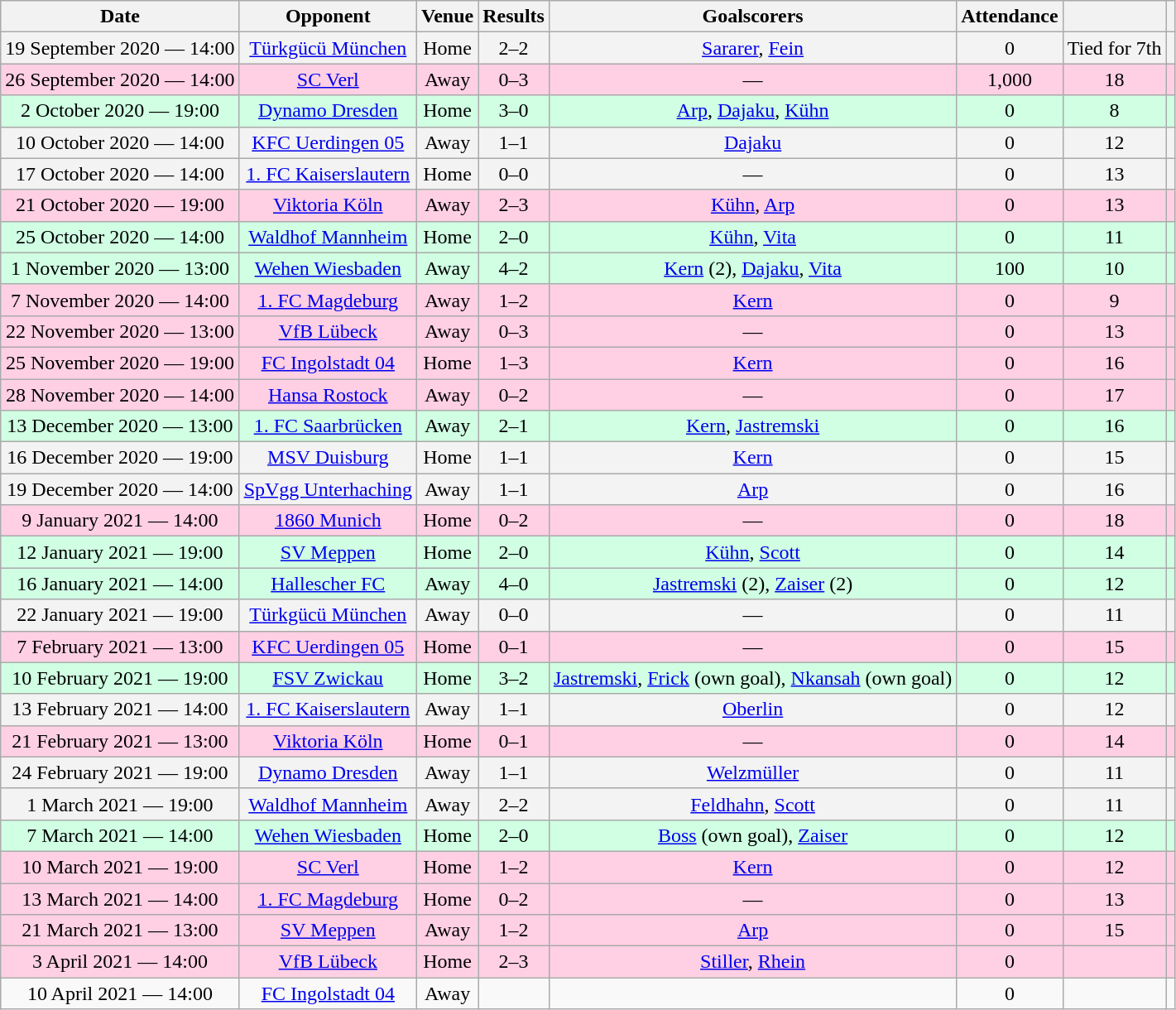<table class="wikitable" Style="text-align: center">
<tr>
<th>Date</th>
<th>Opponent</th>
<th>Venue</th>
<th>Results<br></th>
<th>Goalscorers</th>
<th>Attendance</th>
<th></th>
<th></th>
</tr>
<tr style="background:#f3f3f3">
<td>19 September 2020 — 14:00</td>
<td><a href='#'>Türkgücü München</a></td>
<td>Home</td>
<td>2–2</td>
<td><a href='#'>Sararer</a>, <a href='#'>Fein</a></td>
<td>0</td>
<td>Tied for 7th</td>
<td></td>
</tr>
<tr style="background:#ffd0e3">
<td>26 September 2020 — 14:00</td>
<td><a href='#'>SC Verl</a></td>
<td>Away</td>
<td>0–3</td>
<td>—</td>
<td>1,000</td>
<td>18</td>
<td></td>
</tr>
<tr style="background:#d0ffe3">
<td>2 October 2020 — 19:00</td>
<td><a href='#'>Dynamo Dresden</a></td>
<td>Home</td>
<td>3–0</td>
<td><a href='#'>Arp</a>, <a href='#'>Dajaku</a>, <a href='#'>Kühn</a></td>
<td>0</td>
<td>8</td>
<td></td>
</tr>
<tr style="background:#f3f3f3">
<td>10 October 2020 — 14:00</td>
<td><a href='#'>KFC Uerdingen 05</a></td>
<td>Away</td>
<td>1–1</td>
<td><a href='#'>Dajaku</a></td>
<td>0</td>
<td>12</td>
<td></td>
</tr>
<tr style="background:#f3f3f3">
<td>17 October 2020 — 14:00</td>
<td><a href='#'>1. FC Kaiserslautern</a></td>
<td>Home</td>
<td>0–0</td>
<td>—</td>
<td>0</td>
<td>13</td>
<td></td>
</tr>
<tr style="background:#ffd0e3">
<td>21 October 2020 — 19:00</td>
<td><a href='#'>Viktoria Köln</a></td>
<td>Away</td>
<td>2–3</td>
<td><a href='#'>Kühn</a>, <a href='#'>Arp</a></td>
<td>0</td>
<td>13</td>
<td></td>
</tr>
<tr style="background:#d0ffe3">
<td>25 October 2020 — 14:00</td>
<td><a href='#'>Waldhof Mannheim</a></td>
<td>Home</td>
<td>2–0</td>
<td><a href='#'>Kühn</a>, <a href='#'>Vita</a></td>
<td>0</td>
<td>11</td>
<td></td>
</tr>
<tr style="background:#d0ffe3">
<td>1 November 2020 — 13:00</td>
<td><a href='#'>Wehen Wiesbaden</a></td>
<td>Away</td>
<td>4–2</td>
<td><a href='#'>Kern</a> (2), <a href='#'>Dajaku</a>, <a href='#'>Vita</a></td>
<td>100</td>
<td>10</td>
<td></td>
</tr>
<tr style="background:#ffd0e3">
<td>7 November 2020 — 14:00</td>
<td><a href='#'>1. FC Magdeburg</a></td>
<td>Away</td>
<td>1–2</td>
<td><a href='#'>Kern</a></td>
<td>0</td>
<td>9</td>
<td></td>
</tr>
<tr style="background:#ffd0e3">
<td>22 November 2020 — 13:00</td>
<td><a href='#'>VfB Lübeck</a></td>
<td>Away</td>
<td>0–3</td>
<td>—</td>
<td>0</td>
<td>13</td>
<td></td>
</tr>
<tr style="background:#ffd0e3">
<td>25 November 2020 — 19:00</td>
<td><a href='#'>FC Ingolstadt 04</a></td>
<td>Home</td>
<td>1–3</td>
<td><a href='#'>Kern</a></td>
<td>0</td>
<td>16</td>
<td></td>
</tr>
<tr style="background:#ffd0e3">
<td>28 November 2020 — 14:00</td>
<td><a href='#'>Hansa Rostock</a></td>
<td>Away</td>
<td>0–2</td>
<td>—</td>
<td>0</td>
<td>17</td>
<td></td>
</tr>
<tr style="background:#d0ffe3">
<td>13 December 2020 — 13:00</td>
<td><a href='#'>1. FC Saarbrücken</a></td>
<td>Away</td>
<td>2–1</td>
<td><a href='#'>Kern</a>, <a href='#'>Jastremski</a></td>
<td>0</td>
<td>16</td>
<td></td>
</tr>
<tr style="background:#f3f3f3">
<td>16 December 2020 — 19:00</td>
<td><a href='#'>MSV Duisburg</a></td>
<td>Home</td>
<td>1–1</td>
<td><a href='#'>Kern</a></td>
<td>0</td>
<td>15</td>
<td></td>
</tr>
<tr style="background:#f3f3f3">
<td>19 December 2020 — 14:00</td>
<td><a href='#'>SpVgg Unterhaching</a></td>
<td>Away</td>
<td>1–1</td>
<td><a href='#'>Arp</a></td>
<td>0</td>
<td>16</td>
<td></td>
</tr>
<tr style="background:#ffd0e3">
<td>9 January 2021 — 14:00</td>
<td><a href='#'>1860 Munich</a></td>
<td>Home</td>
<td>0–2</td>
<td>—</td>
<td>0</td>
<td>18</td>
<td></td>
</tr>
<tr style="background:#d0ffe3" for a win>
<td>12 January 2021 — 19:00</td>
<td><a href='#'>SV Meppen</a></td>
<td>Home</td>
<td>2–0</td>
<td><a href='#'>Kühn</a>, <a href='#'>Scott</a></td>
<td>0</td>
<td>14</td>
<td></td>
</tr>
<tr style="background:#d0ffe3">
<td>16 January 2021 — 14:00</td>
<td><a href='#'>Hallescher FC</a></td>
<td>Away</td>
<td>4–0</td>
<td><a href='#'>Jastremski</a> (2), <a href='#'>Zaiser</a> (2)</td>
<td>0</td>
<td>12</td>
<td></td>
</tr>
<tr style="background:#f3f3f3">
<td>22 January 2021 — 19:00</td>
<td><a href='#'>Türkgücü München</a></td>
<td>Away</td>
<td>0–0</td>
<td>—</td>
<td>0</td>
<td>11</td>
<td></td>
</tr>
<tr style="background:#ffd0e3">
<td>7 February 2021 — 13:00</td>
<td><a href='#'>KFC Uerdingen 05</a></td>
<td>Home</td>
<td>0–1</td>
<td>—</td>
<td>0</td>
<td>15</td>
<td></td>
</tr>
<tr style="background:#d0ffe3">
<td>10 February 2021 — 19:00</td>
<td><a href='#'>FSV Zwickau</a></td>
<td>Home</td>
<td>3–2</td>
<td><a href='#'>Jastremski</a>, <a href='#'>Frick</a> (own goal), <a href='#'>Nkansah</a> (own goal)</td>
<td>0</td>
<td>12</td>
<td></td>
</tr>
<tr style="background:#f3f3f3">
<td>13 February 2021 — 14:00</td>
<td><a href='#'>1. FC Kaiserslautern</a></td>
<td>Away</td>
<td>1–1</td>
<td><a href='#'>Oberlin</a></td>
<td>0</td>
<td>12</td>
<td></td>
</tr>
<tr style="background:#ffd0e3">
<td>21 February 2021 — 13:00</td>
<td><a href='#'>Viktoria Köln</a></td>
<td>Home</td>
<td>0–1</td>
<td>—</td>
<td>0</td>
<td>14</td>
<td></td>
</tr>
<tr style="background:#f3f3f3">
<td>24 February 2021 — 19:00</td>
<td><a href='#'>Dynamo Dresden</a></td>
<td>Away</td>
<td>1–1</td>
<td><a href='#'>Welzmüller</a></td>
<td>0</td>
<td>11</td>
<td></td>
</tr>
<tr style="background:#f3f3f3">
<td>1 March 2021 — 19:00</td>
<td><a href='#'>Waldhof Mannheim</a></td>
<td>Away</td>
<td>2–2</td>
<td><a href='#'>Feldhahn</a>, <a href='#'>Scott</a></td>
<td>0</td>
<td>11</td>
<td></td>
</tr>
<tr style="background:#d0ffe3">
<td>7 March 2021 — 14:00</td>
<td><a href='#'>Wehen Wiesbaden</a></td>
<td>Home</td>
<td>2–0</td>
<td><a href='#'>Boss</a> (own goal), <a href='#'>Zaiser</a></td>
<td>0</td>
<td>12</td>
<td></td>
</tr>
<tr style="background:#ffd0e3">
<td>10 March 2021 — 19:00</td>
<td><a href='#'>SC Verl</a></td>
<td>Home</td>
<td>1–2</td>
<td><a href='#'>Kern</a></td>
<td>0</td>
<td>12</td>
<td></td>
</tr>
<tr style="background:#ffd0e3">
<td>13 March 2021 — 14:00</td>
<td><a href='#'>1. FC Magdeburg</a></td>
<td>Home</td>
<td>0–2</td>
<td>—</td>
<td>0</td>
<td>13</td>
<td></td>
</tr>
<tr style="background:#ffd0e3">
<td>21 March 2021 — 13:00</td>
<td><a href='#'>SV Meppen</a></td>
<td>Away</td>
<td>1–2</td>
<td><a href='#'>Arp</a></td>
<td>0</td>
<td>15</td>
<td></td>
</tr>
<tr style="background:#ffd0e3">
<td>3 April 2021 — 14:00</td>
<td><a href='#'>VfB Lübeck</a></td>
<td>Home</td>
<td>2–3</td>
<td><a href='#'>Stiller</a>, <a href='#'>Rhein</a></td>
<td>0</td>
<td></td>
<td></td>
</tr>
<tr>
<td>10 April 2021 — 14:00</td>
<td><a href='#'>FC Ingolstadt 04</a></td>
<td>Away</td>
<td></td>
<td></td>
<td>0</td>
<td></td>
<td><br></td>
</tr>
</table>
